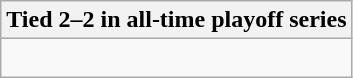<table class="wikitable collapsible collapsed">
<tr>
<th>Tied 2–2 in all-time playoff series</th>
</tr>
<tr>
<td><br>


</td>
</tr>
</table>
